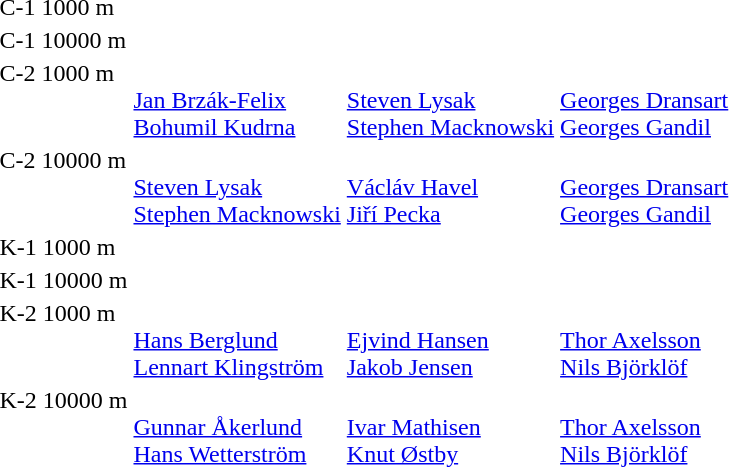<table>
<tr valign="top">
<td>C-1 1000 m <br></td>
<td></td>
<td></td>
<td></td>
</tr>
<tr valign="top">
<td>C-1 10000 m <br></td>
<td></td>
<td></td>
<td></td>
</tr>
<tr valign="top">
<td>C-2 1000 m <br></td>
<td><br><a href='#'>Jan Brzák-Felix</a><br><a href='#'>Bohumil Kudrna</a></td>
<td><br><a href='#'>Steven Lysak</a><br><a href='#'>Stephen Macknowski</a></td>
<td><br><a href='#'>Georges Dransart</a><br><a href='#'>Georges Gandil</a></td>
</tr>
<tr valign="top">
<td>C-2 10000 m <br></td>
<td><br><a href='#'>Steven Lysak</a><br><a href='#'>Stephen Macknowski</a></td>
<td><br><a href='#'>Václáv Havel</a><br><a href='#'>Jiří Pecka</a></td>
<td><br><a href='#'>Georges Dransart</a><br><a href='#'>Georges Gandil</a></td>
</tr>
<tr valign="top">
<td>K-1 1000 m <br></td>
<td></td>
<td></td>
<td></td>
</tr>
<tr valign="top">
<td>K-1 10000 m <br></td>
<td></td>
<td></td>
<td></td>
</tr>
<tr valign="top">
<td>K-2 1000 m <br></td>
<td><br><a href='#'>Hans Berglund</a><br><a href='#'>Lennart Klingström</a></td>
<td><br><a href='#'>Ejvind Hansen</a><br><a href='#'>Jakob Jensen</a></td>
<td><br><a href='#'>Thor Axelsson</a><br><a href='#'>Nils Björklöf</a></td>
</tr>
<tr valign="top">
<td>K-2 10000 m <br></td>
<td><br><a href='#'>Gunnar Åkerlund</a><br><a href='#'>Hans Wetterström</a></td>
<td><br><a href='#'>Ivar Mathisen</a><br><a href='#'>Knut Østby</a></td>
<td><br><a href='#'>Thor Axelsson</a><br><a href='#'>Nils Björklöf</a></td>
</tr>
</table>
